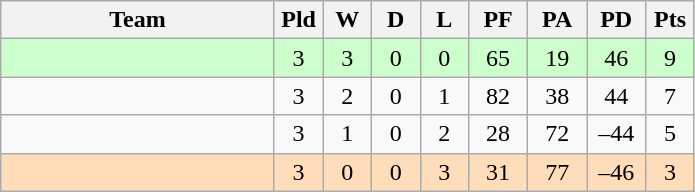<table class="wikitable" style="text-align:center;">
<tr>
<th width=175>Team</th>
<th width=25 abbr="Played">Pld</th>
<th width=25 abbr="Won">W</th>
<th width=25 abbr="Drawn">D</th>
<th width=25 abbr="Lost">L</th>
<th width=32 abbr="Points for">PF</th>
<th width=32 abbr="Points against">PA</th>
<th width=32 abbr="Points difference">PD</th>
<th width=25 abbr="Points">Pts</th>
</tr>
<tr bgcolor="#ccffcc">
<td align=left></td>
<td>3</td>
<td>3</td>
<td>0</td>
<td>0</td>
<td>65</td>
<td>19</td>
<td>46</td>
<td>9</td>
</tr>
<tr>
<td align=left></td>
<td>3</td>
<td>2</td>
<td>0</td>
<td>1</td>
<td>82</td>
<td>38</td>
<td>44</td>
<td>7</td>
</tr>
<tr>
<td align=left></td>
<td>3</td>
<td>1</td>
<td>0</td>
<td>2</td>
<td>28</td>
<td>72</td>
<td>–44</td>
<td>5</td>
</tr>
<tr bgcolor="#ffddbb">
<td align=left></td>
<td>3</td>
<td>0</td>
<td>0</td>
<td>3</td>
<td>31</td>
<td>77</td>
<td>–46</td>
<td>3</td>
</tr>
</table>
